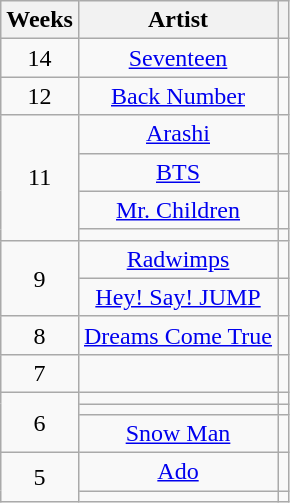<table class="wikitable sortable plainrowheaders" style="text-align:center;">
<tr>
<th scope="col">Weeks</th>
<th scope="col">Artist</th>
<th scope="col" class="unsortable"></th>
</tr>
<tr>
<td>14</td>
<td><a href='#'>Seventeen</a></td>
<td></td>
</tr>
<tr>
<td>12</td>
<td><a href='#'>Back Number</a></td>
<td></td>
</tr>
<tr>
<td rowspan="4">11</td>
<td><a href='#'>Arashi</a></td>
<td></td>
</tr>
<tr>
<td><a href='#'>BTS</a></td>
<td></td>
</tr>
<tr>
<td><a href='#'>Mr. Children</a></td>
<td></td>
</tr>
<tr>
<td></td>
<td></td>
</tr>
<tr>
<td rowspan="2">9</td>
<td><a href='#'>Radwimps</a></td>
<td></td>
</tr>
<tr>
<td><a href='#'>Hey! Say! JUMP</a></td>
<td></td>
</tr>
<tr>
<td>8</td>
<td><a href='#'>Dreams Come True</a></td>
<td></td>
</tr>
<tr>
<td>7</td>
<td></td>
<td></td>
</tr>
<tr>
<td rowspan="3">6</td>
<td></td>
<td></td>
</tr>
<tr>
<td></td>
<td></td>
</tr>
<tr>
<td><a href='#'>Snow Man</a></td>
<td></td>
</tr>
<tr>
<td rowspan="2">5</td>
<td><a href='#'>Ado</a></td>
<td></td>
</tr>
<tr>
<td></td>
<td></td>
</tr>
</table>
